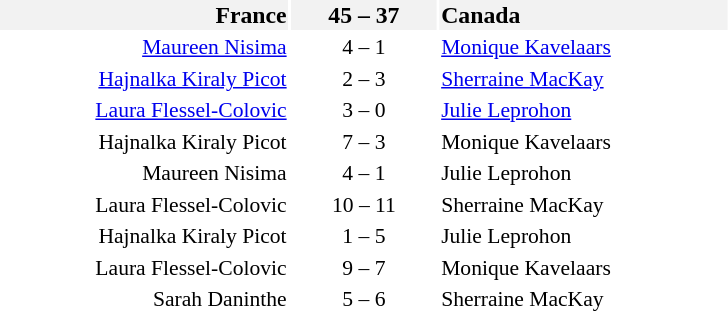<table style="font-size:90%">
<tr style="font-size:110%; background:#f2f2f2">
<td style="width:12em" align=right><strong>France</strong> </td>
<td style="width:6em" align=center><strong>45 – 37</strong></td>
<td style="width:12em"> <strong>Canada</strong></td>
</tr>
<tr>
<td align=right><a href='#'>Maureen Nisima</a></td>
<td align=center>4 – 1</td>
<td><a href='#'>Monique Kavelaars</a></td>
</tr>
<tr>
<td align=right><a href='#'>Hajnalka Kiraly Picot</a></td>
<td align=center>2 – 3</td>
<td><a href='#'>Sherraine MacKay</a></td>
</tr>
<tr>
<td align=right><a href='#'>Laura Flessel-Colovic</a></td>
<td align=center>3 – 0</td>
<td><a href='#'>Julie Leprohon</a></td>
</tr>
<tr>
<td align=right>Hajnalka Kiraly Picot</td>
<td align=center>7 – 3</td>
<td>Monique Kavelaars</td>
</tr>
<tr>
<td align=right>Maureen Nisima</td>
<td align=center>4 – 1</td>
<td>Julie Leprohon</td>
</tr>
<tr>
<td align=right>Laura Flessel-Colovic</td>
<td align=center>10 – 11</td>
<td>Sherraine MacKay</td>
</tr>
<tr>
<td align=right>Hajnalka Kiraly Picot</td>
<td align=center>1 – 5</td>
<td>Julie Leprohon</td>
</tr>
<tr>
<td align=right>Laura Flessel-Colovic</td>
<td align=center>9 – 7</td>
<td>Monique Kavelaars</td>
</tr>
<tr>
<td align=right>Sarah Daninthe</td>
<td align=center>5 – 6</td>
<td>Sherraine MacKay</td>
</tr>
</table>
